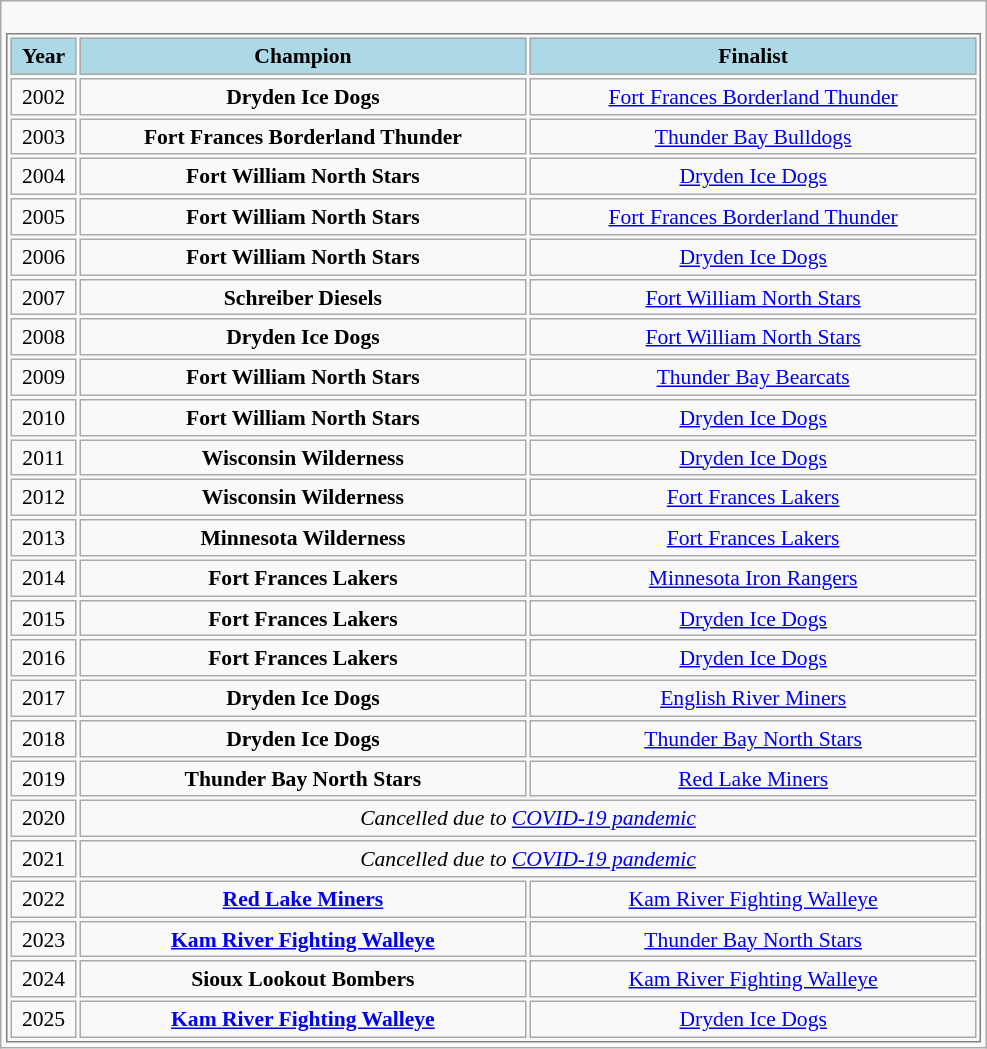<table class="wikitable">
<tr style="text-align:left; vertical-align:top;">
<td><br><table cellpadding="1"  style="width:650px; font-size:90%; border:1px solid gray;">
<tr style="text-align:center;">
<th style="background:#add8e6; width:30px;"><strong>Year</strong></th>
<th style="background:#add8e6; width:250px;"><strong>Champion</strong></th>
<th style="background:#add8e6; width:250px;"><strong>Finalist</strong></th>
</tr>
<tr style="text-align:center;">
<td>2002</td>
<td><strong>Dryden Ice Dogs</strong></td>
<td><a href='#'>Fort Frances Borderland Thunder</a></td>
</tr>
<tr style="text-align:center;">
<td>2003</td>
<td><strong>Fort Frances Borderland Thunder</strong></td>
<td><a href='#'>Thunder Bay Bulldogs</a></td>
</tr>
<tr style="text-align:center;">
<td>2004</td>
<td><strong>Fort William North Stars</strong></td>
<td><a href='#'>Dryden Ice Dogs</a></td>
</tr>
<tr style="text-align:center;">
<td>2005</td>
<td><strong>Fort William North Stars</strong></td>
<td><a href='#'>Fort Frances Borderland Thunder</a></td>
</tr>
<tr style="text-align:center;">
<td>2006</td>
<td><strong>Fort William North Stars</strong></td>
<td><a href='#'>Dryden Ice Dogs</a></td>
</tr>
<tr style="text-align:center;">
<td>2007</td>
<td><strong>Schreiber Diesels</strong></td>
<td><a href='#'>Fort William North Stars</a></td>
</tr>
<tr style="text-align:center;">
<td>2008</td>
<td><strong>Dryden Ice Dogs</strong></td>
<td><a href='#'>Fort William North Stars</a></td>
</tr>
<tr style="text-align:center;">
<td>2009</td>
<td><strong>Fort William North Stars</strong></td>
<td><a href='#'>Thunder Bay Bearcats</a></td>
</tr>
<tr style="text-align:center;">
<td>2010</td>
<td><strong>Fort William North Stars</strong></td>
<td><a href='#'>Dryden Ice Dogs</a></td>
</tr>
<tr style="text-align:center;">
<td>2011</td>
<td><strong>Wisconsin Wilderness</strong></td>
<td><a href='#'>Dryden Ice Dogs</a></td>
</tr>
<tr style="text-align:center;">
<td>2012</td>
<td><strong>Wisconsin Wilderness</strong></td>
<td><a href='#'>Fort Frances Lakers</a></td>
</tr>
<tr style="text-align:center;">
<td>2013</td>
<td><strong>Minnesota Wilderness</strong></td>
<td><a href='#'>Fort Frances Lakers</a></td>
</tr>
<tr style="text-align:center;">
<td>2014</td>
<td><strong>Fort Frances Lakers</strong></td>
<td><a href='#'>Minnesota Iron Rangers</a></td>
</tr>
<tr style="text-align:center;">
<td>2015</td>
<td><strong>Fort Frances Lakers</strong></td>
<td><a href='#'>Dryden Ice Dogs</a></td>
</tr>
<tr style="text-align:center;">
<td>2016</td>
<td><strong>Fort Frances Lakers</strong></td>
<td><a href='#'>Dryden Ice Dogs</a></td>
</tr>
<tr style="text-align:center;">
<td>2017</td>
<td><strong>Dryden Ice Dogs</strong></td>
<td><a href='#'>English River Miners</a></td>
</tr>
<tr style="text-align:center;">
<td>2018</td>
<td><strong>Dryden Ice Dogs</strong></td>
<td><a href='#'>Thunder Bay North Stars</a></td>
</tr>
<tr style="text-align:center;">
<td>2019</td>
<td><strong>Thunder Bay North Stars</strong></td>
<td><a href='#'>Red Lake Miners</a></td>
</tr>
<tr style="text-align:center;">
<td>2020</td>
<td colspan=2><em>Cancelled due to <a href='#'>COVID-19 pandemic</a></em></td>
</tr>
<tr style="text-align:center;">
<td>2021</td>
<td colspan=2><em>Cancelled due to <a href='#'>COVID-19 pandemic</a></em></td>
</tr>
<tr style="text-align:center;">
<td>2022</td>
<td><strong><a href='#'>Red Lake Miners</a></strong></td>
<td><a href='#'>Kam River Fighting Walleye</a></td>
</tr>
<tr style="text-align:center;">
<td>2023</td>
<td><strong><a href='#'>Kam River Fighting Walleye</a></strong></td>
<td><a href='#'>Thunder Bay North Stars</a></td>
</tr>
<tr style="text-align:center;">
<td>2024</td>
<td><strong>Sioux Lookout Bombers</strong></td>
<td><a href='#'>Kam River Fighting Walleye</a></td>
</tr>
<tr style="text-align:center;">
<td>2025</td>
<td><strong><a href='#'>Kam River Fighting Walleye</a></strong></td>
<td><a href='#'>Dryden Ice Dogs</a></td>
</tr>
</table>
</td>
</tr>
</table>
